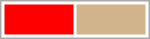<table style=" width: 100px; border: 1px solid #aaaaaa">
<tr>
<td style="background-color:red"> </td>
<td style="background-color:tan"> </td>
</tr>
</table>
